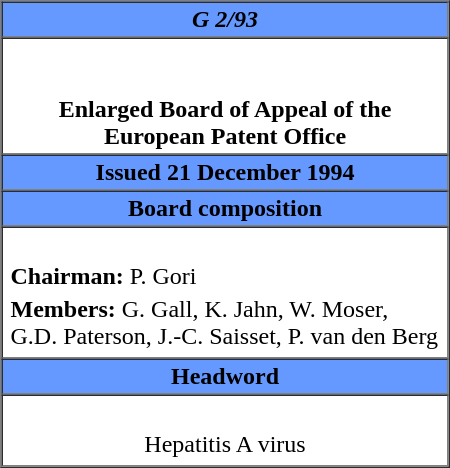<table cellpadding="2" cellspacing="0" border="1" align="right" style="margin-left: 0.5em" width=300px>
<tr>
<th bgcolor="6699FF"><strong><em>G 2/93</em></strong></th>
</tr>
<tr>
<td align="center"><br><br><strong>Enlarged Board of Appeal of the European Patent Office</strong></td>
</tr>
<tr>
<th bgcolor="6699FF">Issued 21 December 1994</th>
</tr>
<tr>
<th bgcolor="6699FF"><strong>Board composition</strong></th>
</tr>
<tr>
<td><br><table align="center">
<tr>
<td><strong>Chairman:</strong> P. Gori</td>
</tr>
<tr>
<td><strong>Members:</strong> G. Gall, K. Jahn, W. Moser, G.D. Paterson, J.-C. Saisset, P. van den Berg</td>
</tr>
</table>
</td>
</tr>
<tr>
<th bgcolor="6699FF"><strong>Headword</strong></th>
</tr>
<tr>
<td><br><table align="center">
<tr>
<td>Hepatitis A virus</td>
</tr>
</table>
</td>
</tr>
<tr>
</tr>
</table>
